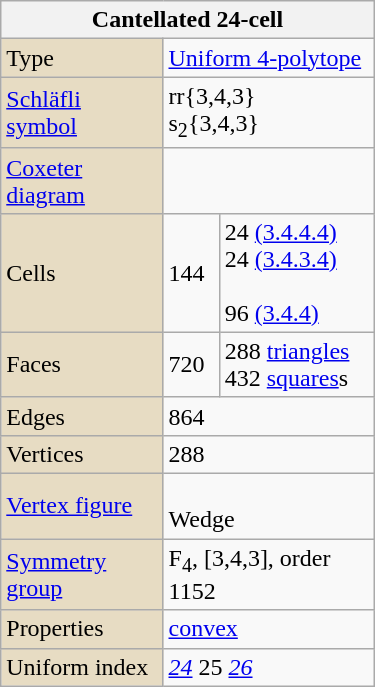<table class="wikitable" style="float:right; margin-left:8px; width:250px">
<tr>
<th bgcolor=#e7dcc3 colspan=3>Cantellated 24-cell</th>
</tr>
<tr>
<td bgcolor=#e7dcc3>Type</td>
<td colspan=2><a href='#'>Uniform 4-polytope</a></td>
</tr>
<tr>
<td bgcolor=#e7dcc3><a href='#'>Schläfli symbol</a></td>
<td colspan=2>rr{3,4,3}<br>s<sub>2</sub>{3,4,3}</td>
</tr>
<tr>
<td bgcolor=#e7dcc3><a href='#'>Coxeter diagram</a></td>
<td colspan=2><br></td>
</tr>
<tr>
<td bgcolor=#e7dcc3>Cells</td>
<td>144</td>
<td>24 <a href='#'>(3.4.4.4)</a><br>24 <a href='#'>(3.4.3.4)</a><br><br>96 <a href='#'>(3.4.4)</a></td>
</tr>
<tr>
<td bgcolor=#e7dcc3>Faces</td>
<td>720</td>
<td>288 <a href='#'>triangles</a><br>432 <a href='#'>squares</a>s</td>
</tr>
<tr>
<td bgcolor=#e7dcc3>Edges</td>
<td colspan=2>864</td>
</tr>
<tr>
<td bgcolor=#e7dcc3>Vertices</td>
<td colspan=2>288</td>
</tr>
<tr>
<td bgcolor=#e7dcc3><a href='#'>Vertex figure</a></td>
<td colspan=2><br>Wedge</td>
</tr>
<tr>
<td bgcolor=#e7dcc3><a href='#'>Symmetry group</a></td>
<td colspan=2>F<sub>4</sub>, [3,4,3], order 1152</td>
</tr>
<tr>
<td bgcolor=#e7dcc3>Properties</td>
<td colspan=2><a href='#'>convex</a></td>
</tr>
<tr>
<td bgcolor=#e7dcc3>Uniform index</td>
<td colspan=2><em><a href='#'>24</a></em> 25 <em><a href='#'>26</a></em></td>
</tr>
</table>
